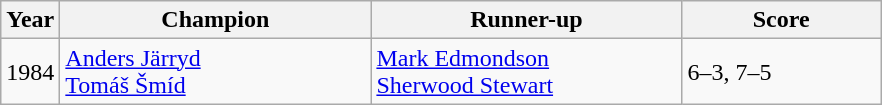<table class="wikitable">
<tr>
<th>Year</th>
<th width="200">Champion</th>
<th width="200">Runner-up</th>
<th width="125">Score</th>
</tr>
<tr>
<td>1984</td>
<td> <a href='#'>Anders Järryd</a><br> <a href='#'>Tomáš Šmíd</a></td>
<td> <a href='#'>Mark Edmondson</a><br> <a href='#'>Sherwood Stewart</a></td>
<td>6–3, 7–5</td>
</tr>
</table>
